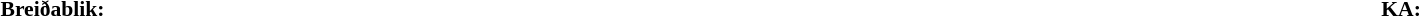<table width="100%">
<tr>
<td valign="top" width="50%"><br><table style="font-size: 90%" cellspacing="0" cellpadding="0">
<tr>
<td colspan="4"><br><strong>Breiðablik:</strong></td>
</tr>
<tr>
<th width=25></th>
<th width=25></th>
</tr>
<tr>
</tr>
</table>
</td>
<td valign="top"></td>
<td valign="top" width="50%"><br><table style="font-size: 90%" cellspacing="0" cellpadding="0" align=center>
<tr>
<td colspan="4"><br><strong>KA:</strong></td>
</tr>
<tr>
<th width=25></th>
<th width=25></th>
</tr>
<tr>
</tr>
</table>
</td>
</tr>
</table>
